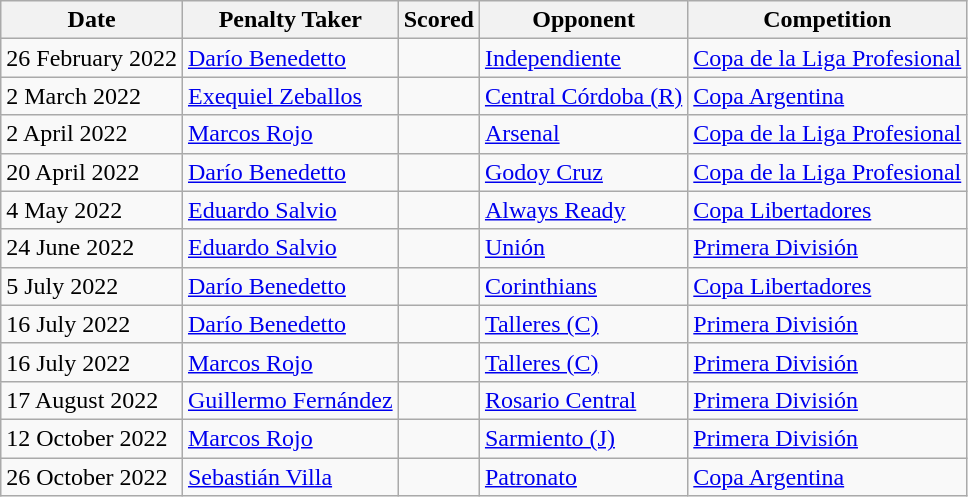<table class="wikitable">
<tr>
<th>Date</th>
<th>Penalty Taker</th>
<th>Scored</th>
<th>Opponent</th>
<th>Competition</th>
</tr>
<tr>
<td>26 February 2022</td>
<td><a href='#'>Darío Benedetto</a></td>
<td></td>
<td><a href='#'>Independiente</a></td>
<td><a href='#'>Copa de la Liga Profesional</a></td>
</tr>
<tr>
<td>2 March 2022</td>
<td><a href='#'>Exequiel Zeballos</a></td>
<td></td>
<td><a href='#'>Central Córdoba (R)</a></td>
<td><a href='#'>Copa Argentina</a></td>
</tr>
<tr>
<td>2 April 2022</td>
<td><a href='#'>Marcos Rojo</a></td>
<td></td>
<td><a href='#'>Arsenal</a></td>
<td><a href='#'>Copa de la Liga Profesional</a></td>
</tr>
<tr>
<td>20 April 2022</td>
<td><a href='#'>Darío Benedetto</a></td>
<td></td>
<td><a href='#'>Godoy Cruz</a></td>
<td><a href='#'>Copa de la Liga Profesional</a></td>
</tr>
<tr>
<td>4 May 2022</td>
<td><a href='#'>Eduardo Salvio</a></td>
<td></td>
<td><a href='#'>Always Ready</a></td>
<td><a href='#'>Copa Libertadores</a></td>
</tr>
<tr>
<td>24 June 2022</td>
<td><a href='#'>Eduardo Salvio</a></td>
<td></td>
<td><a href='#'>Unión</a></td>
<td><a href='#'>Primera División</a></td>
</tr>
<tr>
<td>5 July 2022</td>
<td><a href='#'>Darío Benedetto</a></td>
<td></td>
<td><a href='#'>Corinthians</a></td>
<td><a href='#'>Copa Libertadores</a></td>
</tr>
<tr>
<td>16 July 2022</td>
<td><a href='#'>Darío Benedetto</a></td>
<td></td>
<td><a href='#'>Talleres (C)</a></td>
<td><a href='#'>Primera División</a></td>
</tr>
<tr>
<td>16 July 2022</td>
<td><a href='#'>Marcos Rojo</a></td>
<td></td>
<td><a href='#'>Talleres (C)</a></td>
<td><a href='#'>Primera División</a></td>
</tr>
<tr>
<td>17 August 2022</td>
<td><a href='#'>Guillermo Fernández</a></td>
<td></td>
<td><a href='#'>Rosario Central</a></td>
<td><a href='#'>Primera División</a></td>
</tr>
<tr>
<td>12 October 2022</td>
<td><a href='#'>Marcos Rojo</a></td>
<td></td>
<td><a href='#'>Sarmiento (J)</a></td>
<td><a href='#'>Primera División</a></td>
</tr>
<tr>
<td>26 October 2022</td>
<td><a href='#'>Sebastián Villa</a></td>
<td></td>
<td><a href='#'>Patronato</a></td>
<td><a href='#'>Copa Argentina</a></td>
</tr>
</table>
